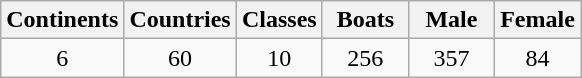<table class="wikitable">
<tr>
<th width=50>Continents</th>
<th width=50>Countries</th>
<th width=50>Classes</th>
<th width=50>Boats</th>
<th width=50>Male</th>
<th width=50>Female</th>
</tr>
<tr>
<td align="center">6</td>
<td align="center">60</td>
<td align="center">10</td>
<td align="center">256</td>
<td align="center">357</td>
<td align="center">84</td>
</tr>
</table>
